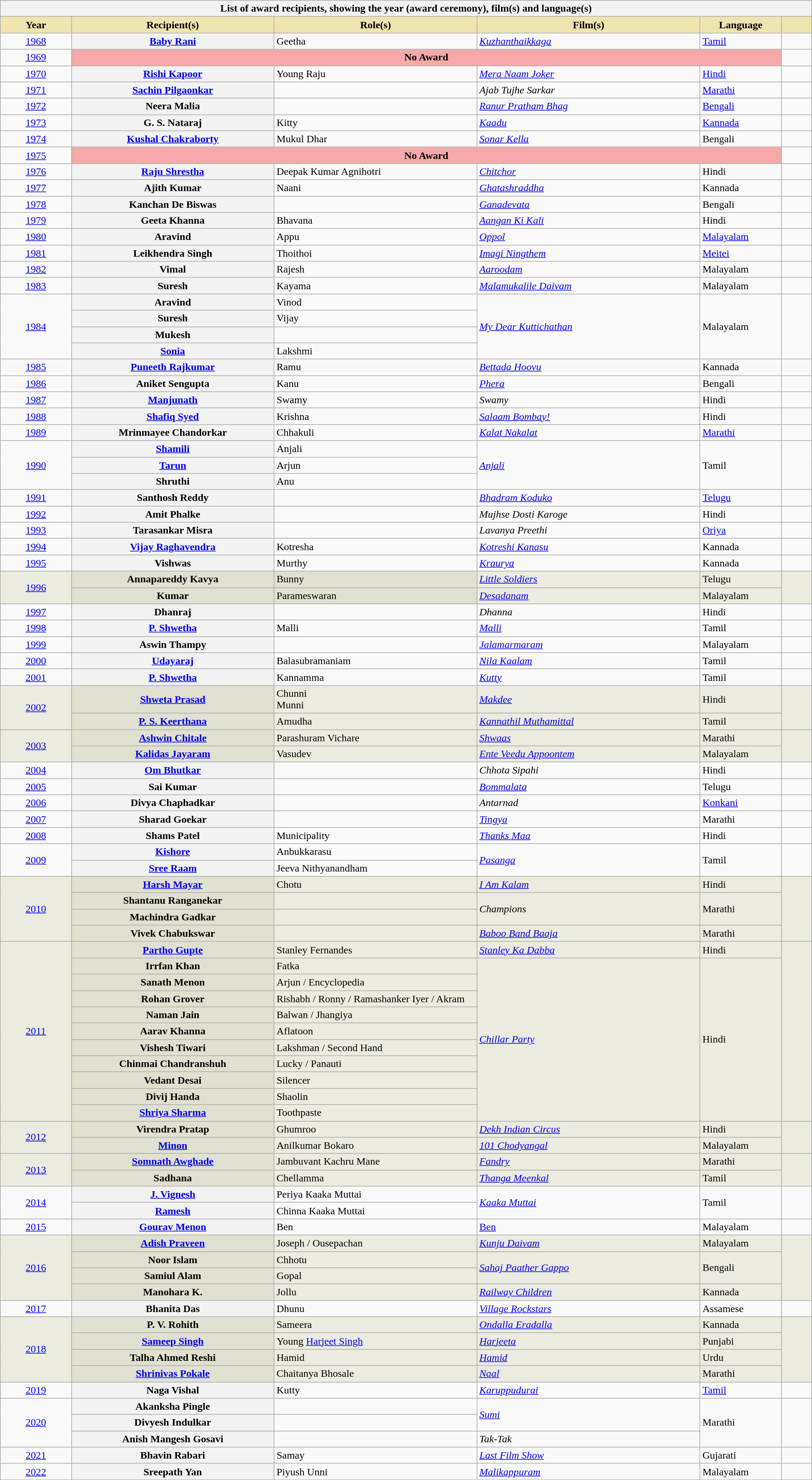<table class="wikitable sortable plainrowheaders" style="width:100%">
<tr>
<th colspan="6">List of award recipients, showing the year (award ceremony), film(s) and language(s)</th>
</tr>
<tr>
<th scope="col" style="background-color:#EFE4B0;width:7%">Year</th>
<th scope="col" style="background-color:#EFE4B0;width:20%">Recipient(s)</th>
<th scope="col" style="background-color:#EFE4B0;width:20%">Role(s)</th>
<th scope="col" style="background-color:#EFE4B0;width:22%">Film(s)</th>
<th scope="col" style="background-color:#EFE4B0;width:8%">Language</th>
<th scope="col" style="background-color:#EFE4B0;width:3%" class="unsortable"></th>
</tr>
<tr>
<td align="center"><a href='#'>1968<br></a></td>
<th scope="row"><a href='#'>Baby Rani</a></th>
<td>Geetha</td>
<td><em><a href='#'>Kuzhanthaikkaga</a></em></td>
<td><a href='#'>Tamil</a></td>
<td align="center"></td>
</tr>
<tr>
<td align="center"><a href='#'>1969<br></a></td>
<th colspan="4" scope="row" style="background-color:#F5A9A9;text-align:center">No Award</th>
<td align="center"></td>
</tr>
<tr>
<td align="center"><a href='#'>1970<br></a></td>
<th scope="row"><a href='#'>Rishi Kapoor</a></th>
<td>Young Raju</td>
<td><em><a href='#'>Mera Naam Joker</a></em></td>
<td><a href='#'>Hindi</a></td>
<td align="center"></td>
</tr>
<tr>
<td align="center"><a href='#'>1971<br></a></td>
<th scope="row"><a href='#'>Sachin Pilgaonkar</a></th>
<td></td>
<td><em>Ajab Tujhe Sarkar</em></td>
<td><a href='#'>Marathi</a></td>
<td align="center"></td>
</tr>
<tr>
<td align="center"><a href='#'>1972<br></a></td>
<th scope="row">Neera Malia</th>
<td></td>
<td><em><a href='#'>Ranur Pratham Bhag</a></em></td>
<td><a href='#'>Bengali</a></td>
<td align="center"></td>
</tr>
<tr>
<td align="center"><a href='#'>1973<br></a></td>
<th scope="row">G. S. Nataraj</th>
<td>Kitty</td>
<td><em><a href='#'>Kaadu</a></em></td>
<td><a href='#'>Kannada</a></td>
<td align="center"></td>
</tr>
<tr>
<td align="center"><a href='#'>1974<br></a></td>
<th scope="row"><a href='#'>Kushal Chakraborty</a></th>
<td>Mukul Dhar</td>
<td><em><a href='#'>Sonar Kella</a></em></td>
<td>Bengali</td>
<td align="center"></td>
</tr>
<tr>
<td align="center"><a href='#'>1975<br></a></td>
<th colspan="4" scope="row" style="background-color:#F5A9A9;text-align:center">No Award</th>
<td align="center"></td>
</tr>
<tr>
<td align="center"><a href='#'>1976<br></a></td>
<th scope="row"><a href='#'>Raju Shrestha</a></th>
<td>Deepak Kumar Agnihotri<br></td>
<td><em><a href='#'>Chitchor</a></em></td>
<td>Hindi</td>
<td align="center"></td>
</tr>
<tr>
<td align="center"><a href='#'>1977<br></a></td>
<th scope="row">Ajith Kumar</th>
<td>Naani</td>
<td><em><a href='#'>Ghatashraddha</a></em></td>
<td>Kannada</td>
<td align="center"></td>
</tr>
<tr>
<td align="center"><a href='#'>1978<br></a></td>
<th scope="row">Kanchan De Biswas</th>
<td></td>
<td><em><a href='#'>Ganadevata</a></em></td>
<td>Bengali</td>
<td align="center"></td>
</tr>
<tr>
<td align="center"><a href='#'>1979<br></a></td>
<th scope="row">Geeta Khanna</th>
<td>Bhavana</td>
<td><em><a href='#'>Aangan Ki Kali</a></em></td>
<td>Hindi</td>
<td align="center"></td>
</tr>
<tr>
<td align="center"><a href='#'>1980<br></a></td>
<th scope="row">Aravind</th>
<td>Appu</td>
<td><em><a href='#'>Oppol</a></em></td>
<td><a href='#'>Malayalam</a></td>
<td align="center"></td>
</tr>
<tr>
<td align="center"><a href='#'>1981<br></a></td>
<th scope="row">Leikhendra Singh</th>
<td>Thoithoi</td>
<td><em><a href='#'>Imagi Ningthem</a></em></td>
<td><a href='#'>Meitei</a></td>
<td align="center"></td>
</tr>
<tr>
<td align="center"><a href='#'>1982<br></a></td>
<th scope="row">Vimal</th>
<td>Rajesh<br></td>
<td><em><a href='#'>Aaroodam</a></em></td>
<td>Malayalam</td>
<td align="center"></td>
</tr>
<tr>
<td align="center"><a href='#'>1983<br></a></td>
<th scope="row">Suresh</th>
<td>Kayama<br></td>
<td><em><a href='#'>Malamukalile Daivam</a></em></td>
<td>Malayalam</td>
<td align="center"></td>
</tr>
<tr>
<td align="center" rowspan="4"><a href='#'>1984<br></a></td>
<th scope="row">Aravind</th>
<td>Vinod</td>
<td rowspan="4"><em><a href='#'>My Dear Kuttichathan</a></em></td>
<td rowspan="4">Malayalam</td>
<td align="center" rowspan="4"></td>
</tr>
<tr>
<th scope="row">Suresh</th>
<td>Vijay</td>
</tr>
<tr>
<th scope="row">Mukesh</th>
<td></td>
</tr>
<tr>
<th scope="row"><a href='#'>Sonia</a></th>
<td>Lakshmi</td>
</tr>
<tr>
<td align="center"><a href='#'>1985<br></a></td>
<th scope="row"><a href='#'>Puneeth Rajkumar</a></th>
<td>Ramu</td>
<td><em><a href='#'>Bettada Hoovu</a></em></td>
<td>Kannada</td>
<td align="center"></td>
</tr>
<tr>
<td align="center"><a href='#'>1986<br></a></td>
<th scope="row">Aniket Sengupta</th>
<td>Kanu</td>
<td><em><a href='#'>Phera</a></em></td>
<td>Bengali</td>
<td align="center"></td>
</tr>
<tr>
<td align="center"><a href='#'>1987<br></a></td>
<th scope="row"><a href='#'>Manjunath</a></th>
<td>Swamy</td>
<td><em>Swamy</em></td>
<td>Hindi</td>
<td align="center"></td>
</tr>
<tr>
<td align="center"><a href='#'>1988<br></a></td>
<th scope="row"><a href='#'>Shafiq Syed</a></th>
<td>Krishna<br></td>
<td><em><a href='#'>Salaam Bombay!</a></em></td>
<td>Hindi</td>
<td align="center"></td>
</tr>
<tr>
<td align="center"><a href='#'>1989<br></a></td>
<th scope="row">Mrinmayee Chandorkar</th>
<td>Chhakuli</td>
<td><em><a href='#'>Kalat Nakalat</a></em></td>
<td><a href='#'>Marathi</a></td>
<td align="center"></td>
</tr>
<tr>
<td align="center" rowspan="3"><a href='#'>1990<br></a></td>
<th scope="row"><a href='#'>Shamili</a></th>
<td>Anjali</td>
<td rowspan="3"><em><a href='#'>Anjali</a></em></td>
<td rowspan="3">Tamil</td>
<td align="center" rowspan="3"></td>
</tr>
<tr>
<th scope="row"><a href='#'>Tarun</a></th>
<td>Arjun</td>
</tr>
<tr>
<th scope="row">Shruthi</th>
<td>Anu</td>
</tr>
<tr>
<td align="center"><a href='#'>1991<br></a></td>
<th scope="row">Santhosh Reddy</th>
<td></td>
<td><em><a href='#'>Bhadram Koduko</a></em></td>
<td><a href='#'>Telugu</a></td>
<td align="center"></td>
</tr>
<tr>
<td align="center"><a href='#'>1992<br></a></td>
<th scope="row">Amit Phalke</th>
<td></td>
<td><em>Mujhse Dosti Karoge</em></td>
<td>Hindi</td>
<td align="center"></td>
</tr>
<tr>
<td align="center"><a href='#'>1993<br></a></td>
<th scope="row">Tarasankar Misra</th>
<td></td>
<td><em>Lavanya Preethi</em></td>
<td><a href='#'>Oriya</a></td>
<td align="center"></td>
</tr>
<tr>
<td align="center"><a href='#'>1994<br></a></td>
<th scope="row"><a href='#'>Vijay Raghavendra</a></th>
<td>Kotresha</td>
<td><em><a href='#'>Kotreshi Kanasu</a></em></td>
<td>Kannada</td>
<td align="center"></td>
</tr>
<tr>
<td align="center"><a href='#'>1995<br></a></td>
<th scope="row">Vishwas</th>
<td>Murthy</td>
<td><em><a href='#'>Kraurya</a></em></td>
<td>Kannada</td>
<td align="center"></td>
</tr>
<tr style="background-color:#EBEBE0">
<td align="center" rowspan="2"><a href='#'>1996<br></a></td>
<th scope="row" style="background-color:#E0E0D1">Annapareddy Kavya</th>
<td style="background-color:#E0E0D1">Bunny</td>
<td><em><a href='#'>Little Soldiers</a></em></td>
<td>Telugu</td>
<td align="center" rowspan="2"></td>
</tr>
<tr style="background-color:#EBEBE0">
<th scope="row" style="background-color:#E0E0D1">Kumar</th>
<td style="background-color:#E0E0D1">Parameswaran<br></td>
<td><em><a href='#'>Desadanam</a></em></td>
<td>Malayalam</td>
</tr>
<tr>
<td align="center"><a href='#'>1997<br></a></td>
<th scope="row">Dhanraj</th>
<td></td>
<td><em>Dhanna</em></td>
<td>Hindi</td>
<td align="center"></td>
</tr>
<tr>
<td align="center"><a href='#'>1998<br></a></td>
<th scope="row"><a href='#'>P. Shwetha</a></th>
<td>Malli</td>
<td><em><a href='#'>Malli</a></em></td>
<td>Tamil</td>
<td align="center"></td>
</tr>
<tr>
<td align="center"><a href='#'>1999<br></a></td>
<th scope="row">Aswin Thampy</th>
<td></td>
<td><em><a href='#'>Jalamarmaram</a></em></td>
<td>Malayalam</td>
<td align="center"></td>
</tr>
<tr>
<td align="center"><a href='#'>2000<br></a></td>
<th scope="row"><a href='#'>Udayaraj</a></th>
<td>Balasubramaniam<br></td>
<td><em><a href='#'>Nila Kaalam</a></em></td>
<td>Tamil</td>
<td align="center"></td>
</tr>
<tr>
<td align="center"><a href='#'>2001<br></a></td>
<th scope="row"><a href='#'>P. Shwetha</a></th>
<td>Kannamma<br></td>
<td><em><a href='#'>Kutty</a></em></td>
<td>Tamil</td>
<td align="center"></td>
</tr>
<tr style="background-color:#EBEBE0">
<td align="center" rowspan="2"><a href='#'>2002<br></a></td>
<th scope="row" style="background-color:#E0E0D1"><a href='#'>Shweta Prasad</a></th>
<td>Chunni<br>Munni</td>
<td><em><a href='#'>Makdee</a></em></td>
<td>Hindi</td>
<td align="center" rowspan="2"></td>
</tr>
<tr style="background-color:#EBEBE0">
<th scope="row" style="background-color:#E0E0D1"><a href='#'>P. S. Keerthana</a></th>
<td>Amudha</td>
<td><em><a href='#'>Kannathil Muthamittal</a></em></td>
<td>Tamil</td>
</tr>
<tr style="background-color:#EBEBE0">
<td align="center" rowspan="2"><a href='#'>2003<br></a></td>
<th scope="row" style="background-color:#E0E0D1"><a href='#'>Ashwin Chitale</a></th>
<td>Parashuram Vichare</td>
<td><em><a href='#'>Shwaas</a></em></td>
<td>Marathi</td>
<td align="center" rowspan="2"></td>
</tr>
<tr style="background-color:#EBEBE0">
<th scope="row" style="background-color:#E0E0D1"><a href='#'>Kalidas Jayaram</a></th>
<td>Vasudev</td>
<td><em><a href='#'>Ente Veedu Appoontem</a></em></td>
<td>Malayalam</td>
</tr>
<tr>
<td align="center"><a href='#'>2004<br></a></td>
<th scope="row"><a href='#'>Om Bhutkar</a></th>
<td></td>
<td><em>Chhota Sipahi</em></td>
<td>Hindi</td>
<td align="center"></td>
</tr>
<tr>
<td align="center"><a href='#'>2005<br></a></td>
<th scope="row">Sai Kumar</th>
<td></td>
<td><em><a href='#'>Bommalata</a></em></td>
<td>Telugu</td>
<td align="center"></td>
</tr>
<tr>
<td align="center"><a href='#'>2006<br></a></td>
<th scope="row">Divya Chaphadkar</th>
<td></td>
<td><em>Antarnad</em></td>
<td><a href='#'>Konkani</a></td>
<td align="center"></td>
</tr>
<tr>
<td align="center"><a href='#'>2007<br></a></td>
<th scope="row">Sharad Goekar</th>
<td></td>
<td><em><a href='#'>Tingya</a></em></td>
<td>Marathi</td>
<td align="center"></td>
</tr>
<tr>
<td align="center"><a href='#'>2008<br></a></td>
<th scope="row">Shams Patel</th>
<td>Municipality</td>
<td><em><a href='#'>Thanks Maa</a></em></td>
<td>Hindi</td>
<td align="center"></td>
</tr>
<tr>
<td align="center" rowspan="2"><a href='#'>2009<br></a></td>
<th scope="row"><a href='#'>Kishore</a></th>
<td>Anbukkarasu</td>
<td rowspan="2"><em><a href='#'>Pasanga</a></em></td>
<td rowspan="2">Tamil</td>
<td align="center" rowspan="2"></td>
</tr>
<tr>
<th scope="row"><a href='#'>Sree Raam</a></th>
<td>Jeeva Nithyanandham</td>
</tr>
<tr style="background-color:#EBEBE0">
<td align="center" rowspan="4"><a href='#'>2010<br></a></td>
<th scope="row" style="background-color:#E0E0D1"><a href='#'>Harsh Mayar</a></th>
<td>Chotu<br></td>
<td><em><a href='#'>I Am Kalam</a></em></td>
<td>Hindi</td>
<td align="center" rowspan="4"></td>
</tr>
<tr style="background-color:#EBEBE0">
<th scope="row" style="background-color:#E0E0D1">Shantanu Ranganekar</th>
<td></td>
<td rowspan="2"><em>Champions</em></td>
<td rowspan="2">Marathi</td>
</tr>
<tr>
<th scope="row" style="background-color:#E0E0D1">Machindra Gadkar</th>
<td style="background-color:#EBEBE0"></td>
</tr>
<tr style="background-color:#EBEBE0">
<th scope="row" style="background-color:#E0E0D1">Vivek Chabukswar</th>
<td></td>
<td><em><a href='#'>Baboo Band Baaja</a></em></td>
<td>Marathi</td>
</tr>
<tr style="background-color:#EBEBE0">
<td align="center" rowspan="11"><a href='#'>2011<br></a></td>
<th scope="row" style="background-color:#E0E0D1"><a href='#'>Partho Gupte</a></th>
<td>Stanley Fernandes</td>
<td><em><a href='#'>Stanley Ka Dabba</a></em></td>
<td>Hindi</td>
<td align="center" rowspan="11"></td>
</tr>
<tr style="background-color:#EBEBE0">
<th scope="row" style="background-color:#E0E0D1">Irrfan Khan</th>
<td>Fatka</td>
<td rowspan="10"><em><a href='#'>Chillar Party</a></em></td>
<td rowspan="10">Hindi</td>
</tr>
<tr>
<th scope="row" style="background-color:#E0E0D1">Sanath Menon</th>
<td style="background-color:#EBEBE0">Arjun / Encyclopedia</td>
</tr>
<tr>
<th scope="row" style="background-color:#E0E0D1">Rohan Grover</th>
<td style="background-color:#EBEBE0">Rishabh / Ronny / Ramashanker Iyer / Akram</td>
</tr>
<tr>
<th scope="row" style="background-color:#E0E0D1">Naman Jain</th>
<td style="background-color:#EBEBE0">Balwan / Jhangiya</td>
</tr>
<tr>
<th scope="row" style="background-color:#E0E0D1">Aarav Khanna</th>
<td style="background-color:#EBEBE0">Aflatoon</td>
</tr>
<tr>
<th scope="row" style="background-color:#E0E0D1">Vishesh Tiwari</th>
<td style="background-color:#EBEBE0">Lakshman / Second Hand</td>
</tr>
<tr>
<th scope="row" style="background-color:#E0E0D1">Chinmai Chandranshuh</th>
<td style="background-color:#EBEBE0">Lucky / Panauti</td>
</tr>
<tr>
<th scope="row" style="background-color:#E0E0D1">Vedant Desai</th>
<td style="background-color:#EBEBE0">Silencer</td>
</tr>
<tr>
<th scope="row" style="background-color:#E0E0D1">Divij Handa</th>
<td style="background-color:#EBEBE0">Shaolin</td>
</tr>
<tr>
<th scope="row" style="background-color:#E0E0D1"><a href='#'>Shriya Sharma</a></th>
<td style="background-color:#EBEBE0">Toothpaste</td>
</tr>
<tr style="background-color:#EBEBE0">
<td align="center" rowspan="2"><a href='#'>2012<br></a></td>
<th scope="row" style="background-color:#E0E0D1">Virendra Pratap</th>
<td style="background-color:#EBEBE0">Ghumroo</td>
<td><em><a href='#'>Dekh Indian Circus</a></em></td>
<td>Hindi</td>
<td align="center" rowspan="2"></td>
</tr>
<tr style="background-color:#EBEBE0">
<th scope="row" style="background-color:#E0E0D1"><a href='#'>Minon</a></th>
<td style="background-color:#EBEBE0">Anilkumar Bokaro</td>
<td><em><a href='#'>101 Chodyangal</a></em></td>
<td>Malayalam</td>
</tr>
<tr style="background-color:#EBEBE0">
<td align="center" rowspan="2"><a href='#'>2013<br></a></td>
<th scope="row" style="background-color:#E0E0D1"><a href='#'>Somnath Awghade</a></th>
<td style="background-color:#EBEBE0">Jambuvant Kachru Mane<br></td>
<td><em><a href='#'>Fandry</a></em></td>
<td>Marathi</td>
<td align="center" rowspan="2"></td>
</tr>
<tr style="background-color:#EBEBE0">
<th scope="row" style="background-color:#E0E0D1">Sadhana</th>
<td style="background-color:#EBEBE0">Chellamma</td>
<td><em><a href='#'>Thanga Meenkal</a></em></td>
<td>Tamil</td>
</tr>
<tr>
<td align="center" rowspan="2"><a href='#'>2014<br></a></td>
<th scope="row"><a href='#'>J. Vignesh</a></th>
<td>Periya Kaaka Muttai</td>
<td rowspan="2"><em><a href='#'>Kaaka Muttai</a></em></td>
<td rowspan="2">Tamil</td>
<td align="center" rowspan="2"></td>
</tr>
<tr>
<th scope="row"><a href='#'>Ramesh</a></th>
<td>Chinna Kaaka Muttai</td>
</tr>
<tr>
<td align="center"><a href='#'>2015<br></a></td>
<th scope="row"><a href='#'>Gourav Menon</a></th>
<td>Ben</td>
<td><em><a href='#'></em>Ben<em></a></em></td>
<td>Malayalam</td>
<td align="center"></td>
</tr>
<tr style="background-color:#EBEBE0">
<td align="center" rowspan="4"><a href='#'>2016<br></a></td>
<th scope="row" style="background-color:#E0E0D1"><a href='#'>Adish Praveen</a></th>
<td style="background-color:#EBEBE0">Joseph / Ousepachan</td>
<td><em><a href='#'>Kunju Daivam</a></em></td>
<td>Malayalam</td>
<td align="center" rowspan="4"></td>
</tr>
<tr style="background-color:#EBEBE0">
<th scope="row" style="background-color:#E0E0D1">Noor Islam</th>
<td>Chhotu</td>
<td rowspan="2"><em><a href='#'>Sahaj Paather Gappo</a></em></td>
<td rowspan="2">Bengali</td>
</tr>
<tr>
<th scope="row" style="background-color:#E0E0D1">Samiul Alam</th>
<td style="background-color:#EBEBE0">Gopal</td>
</tr>
<tr style="background-color:#EBEBE0">
<th scope="row" style="background-color:#E0E0D1">Manohara K.</th>
<td style="background-color:#EBEBE0">Jollu</td>
<td><em><a href='#'>Railway Children</a></em></td>
<td>Kannada</td>
</tr>
<tr>
<td align="center"><a href='#'>2017<br></a></td>
<th scope="row">Bhanita Das</th>
<td>Dhunu</td>
<td><em><a href='#'>Village Rockstars</a></em></td>
<td>Assamese</td>
<td></td>
</tr>
<tr>
<td align="center" rowspan="4" style="background-color:#EBEBE0"><a href='#'>2018<br></a></td>
<th scope="row" style="background-color:#E0E0D1">P. V. Rohith</th>
<td style="background-color:#EBEBE0">Sameera</td>
<td style="background-color:#EBEBE0"><em><a href='#'>Ondalla Eradalla</a></em></td>
<td style="background-color:#EBEBE0">Kannada</td>
<td rowspan="4" style="background-color:#EBEBE0"></td>
</tr>
<tr>
<th scope="row" style="background-color:#E0E0D1"><a href='#'>Sameep Singh</a></th>
<td style="background-color:#EBEBE0">Young <a href='#'>Harjeet Singh</a></td>
<td style="background-color:#EBEBE0"><em><a href='#'>Harjeeta</a></em></td>
<td style="background-color:#EBEBE0">Punjabi</td>
</tr>
<tr>
<th scope="row" style="background-color:#E0E0D1">Talha Ahmed Reshi</th>
<td style="background-color:#EBEBE0">Hamid</td>
<td style="background-color:#EBEBE0"><em><a href='#'>Hamid</a></em></td>
<td style="background-color:#EBEBE0">Urdu</td>
</tr>
<tr>
<th scope="row" style="background-color:#E0E0D1"><a href='#'>Shrinivas Pokale</a></th>
<td style="background-color:#EBEBE0">Chaitanya Bhosale<br></td>
<td style="background-color:#EBEBE0"><em><a href='#'>Naal</a></em></td>
<td style="background-color:#EBEBE0">Marathi</td>
</tr>
<tr>
<td align="center"><a href='#'>2019<br></a></td>
<th scope="row">Naga Vishal</th>
<td>Kutty</td>
<td><em><a href='#'>Karuppudurai</a></em></td>
<td><a href='#'>Tamil</a></td>
<td align="center"></td>
</tr>
<tr>
<td align="center" rowspan="3"><a href='#'>2020<br></a></td>
<th scope= "row">Akanksha Pingle</th>
<td></td>
<td rowspan="2"><em><a href='#'>Sumi</a></em></td>
<td rowspan="3">Marathi</td>
<td rowspan="3"></td>
</tr>
<tr>
<th scope="row">Divyesh Indulkar</th>
<td></td>
</tr>
<tr>
<th scope="row">Anish Mangesh Gosavi</th>
<td></td>
<td><em>Tak-Tak</em></td>
</tr>
<tr>
<td align="center"><a href='#'>2021<br></a></td>
<th scope= "row">Bhavin Rabari</th>
<td>Samay</td>
<td><em><a href='#'>Last Film Show</a></em></td>
<td>Gujarati</td>
<td></td>
</tr>
<tr>
<td align="center"><a href='#'>2022<br></a></td>
<th scope= "row">Sreepath Yan</th>
<td>Piyush Unni</td>
<td><em><a href='#'>Malikappuram</a></em></td>
<td>Malayalam</td>
<td></td>
</tr>
</table>
